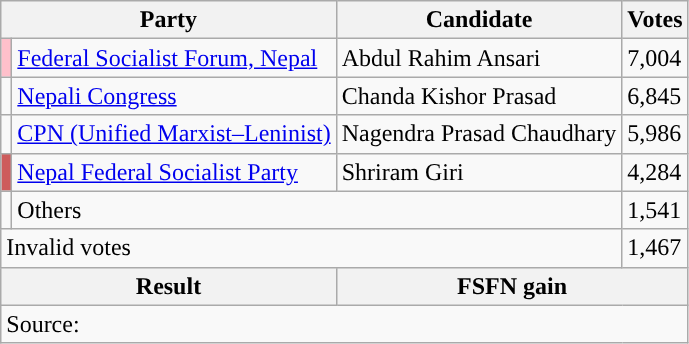<table class="wikitable">
<tr>
<th colspan="2">Party</th>
<th>Candidate</th>
<th>Votes</th>
</tr>
<tr>
<td style="background-color:#ffc0cb"></td>
<td><a href='#'>Federal Socialist Forum, Nepal</a></td>
<td>Abdul Rahim Ansari</td>
<td>7,004</td>
</tr>
<tr>
<td style="background-color:"></td>
<td><a href='#'>Nepali Congress</a></td>
<td>Chanda Kishor Prasad</td>
<td>6,845</td>
</tr>
<tr>
<td style="background-color:"></td>
<td><a href='#'>CPN (Unified Marxist–Leninist)</a></td>
<td>Nagendra Prasad Chaudhary</td>
<td>5,986</td>
</tr>
<tr>
<td style="background-color:#CD5C5C"></td>
<td><a href='#'>Nepal Federal Socialist Party</a></td>
<td>Shriram Giri</td>
<td>4,284</td>
</tr>
<tr>
<td></td>
<td colspan="2">Others</td>
<td>1,541</td>
</tr>
<tr>
<td colspan="3">Invalid votes</td>
<td>1,467</td>
</tr>
<tr>
<th colspan="2">Result</th>
<th colspan="2">FSFN gain</th>
</tr>
<tr>
<td colspan="4">Source: </td>
</tr>
</table>
